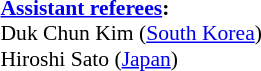<table style="width:100%; font-size:90%;">
<tr>
<td><br><strong><a href='#'>Assistant referees</a>:</strong>
<br>Duk Chun Kim (<a href='#'>South Korea</a>)
<br>Hiroshi Sato (<a href='#'>Japan</a>)</td>
</tr>
</table>
